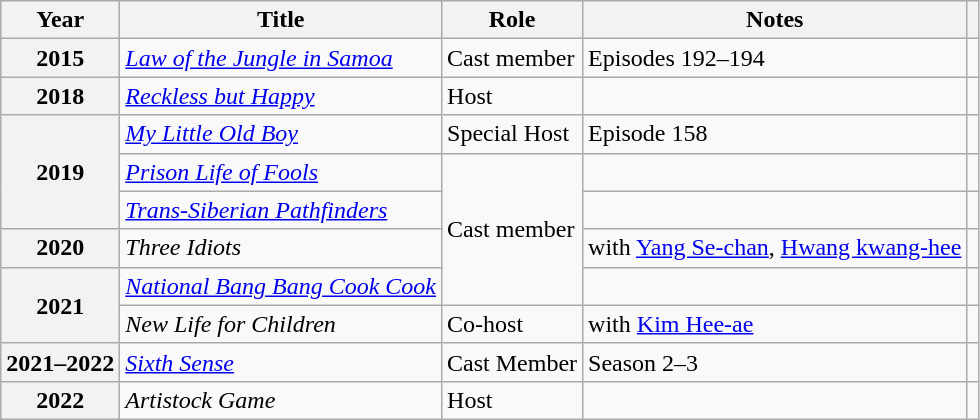<table class="wikitable plainrowheaders sortable">
<tr>
<th scope="col">Year</th>
<th scope="col">Title</th>
<th scope="col">Role</th>
<th scope="col">Notes</th>
<th scope="col" class="unsortable"></th>
</tr>
<tr>
<th scope="row">2015</th>
<td><em><a href='#'>Law of the Jungle in Samoa</a></em></td>
<td>Cast member</td>
<td>Episodes 192–194</td>
<td style="text-align:center"></td>
</tr>
<tr>
<th scope="row">2018</th>
<td><em><a href='#'>Reckless but Happy</a></em></td>
<td>Host</td>
<td></td>
<td style="text-align:center"></td>
</tr>
<tr>
<th scope="row" rowspan="3">2019</th>
<td><em><a href='#'>My Little Old Boy</a></em></td>
<td>Special Host</td>
<td>Episode 158</td>
<td style="text-align:center"></td>
</tr>
<tr>
<td><em><a href='#'>Prison Life of Fools</a></em></td>
<td rowspan="4">Cast member</td>
<td></td>
<td style="text-align:center"></td>
</tr>
<tr>
<td><em><a href='#'>Trans-Siberian Pathfinders</a></em></td>
<td></td>
<td style="text-align:center"></td>
</tr>
<tr>
<th scope="row">2020</th>
<td><em>Three Idiots</em></td>
<td>with <a href='#'>Yang Se-chan</a>, <a href='#'>Hwang kwang-hee</a></td>
<td style="text-align:center"></td>
</tr>
<tr>
<th scope="row" rowspan="2">2021</th>
<td><em><a href='#'>National Bang Bang Cook Cook</a></em></td>
<td></td>
<td style="text-align:center"></td>
</tr>
<tr>
<td><em>New Life for Children</em></td>
<td>Co-host</td>
<td>with <a href='#'>Kim Hee-ae</a></td>
<td style="text-align:center"></td>
</tr>
<tr>
<th scope="row">2021–2022</th>
<td><em><a href='#'>Sixth Sense</a></em></td>
<td>Cast Member</td>
<td>Season 2–3</td>
<td style="text-align:center"></td>
</tr>
<tr>
<th scope="row">2022</th>
<td><em>Artistock Game</em></td>
<td>Host</td>
<td></td>
<td style="text-align:center"></td>
</tr>
</table>
